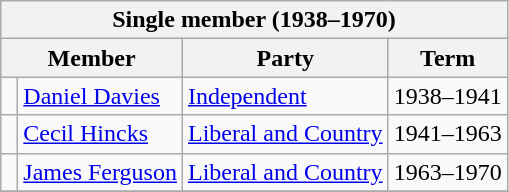<table class="wikitable">
<tr>
<th colspan=4>Single member (1938–1970)</th>
</tr>
<tr>
<th colspan=2>Member</th>
<th>Party</th>
<th>Term</th>
</tr>
<tr>
<td> </td>
<td><a href='#'>Daniel Davies</a></td>
<td><a href='#'>Independent</a></td>
<td>1938–1941</td>
</tr>
<tr>
<td> </td>
<td><a href='#'>Cecil Hincks</a></td>
<td><a href='#'>Liberal and Country</a></td>
<td>1941–1963</td>
</tr>
<tr>
<td> </td>
<td><a href='#'>James Ferguson</a></td>
<td><a href='#'>Liberal and Country</a></td>
<td>1963–1970</td>
</tr>
<tr>
</tr>
</table>
